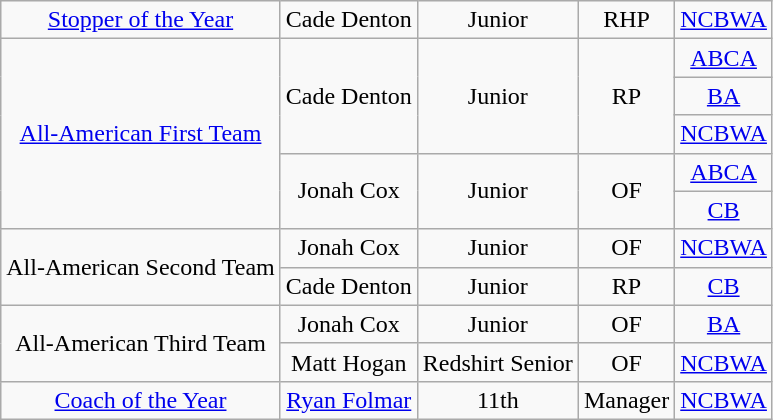<table class="wikitable" style="text-align: center;">
<tr align="center">
<td rowspan=1><a href='#'>Stopper of the Year</a></td>
<td>Cade Denton</td>
<td>Junior</td>
<td>RHP</td>
<td><a href='#'>NCBWA</a></td>
</tr>
<tr align="center">
<td rowspan=5><a href='#'>All-American First Team</a></td>
<td rowspan=3>Cade Denton</td>
<td rowspan=3>Junior</td>
<td rowspan=3>RP</td>
<td><a href='#'>ABCA</a></td>
</tr>
<tr>
<td><a href='#'>BA</a></td>
</tr>
<tr>
<td><a href='#'>NCBWA</a></td>
</tr>
<tr>
<td rowspan=2>Jonah Cox</td>
<td rowspan=2>Junior</td>
<td rowspan=2>OF</td>
<td><a href='#'>ABCA</a></td>
</tr>
<tr>
<td><a href='#'>CB</a></td>
</tr>
<tr align="center">
<td rowspan=2>All-American Second Team</td>
<td>Jonah Cox</td>
<td>Junior</td>
<td>OF</td>
<td><a href='#'>NCBWA</a></td>
</tr>
<tr>
<td>Cade Denton</td>
<td>Junior</td>
<td>RP</td>
<td><a href='#'>CB</a></td>
</tr>
<tr align="center">
<td rowspan=2>All-American Third Team</td>
<td>Jonah Cox</td>
<td>Junior</td>
<td>OF</td>
<td><a href='#'>BA</a></td>
</tr>
<tr>
<td>Matt Hogan</td>
<td>Redshirt Senior</td>
<td>OF</td>
<td><a href='#'>NCBWA</a></td>
</tr>
<tr align="center">
<td rowspan=1><a href='#'>Coach of the Year</a></td>
<td><a href='#'>Ryan Folmar</a></td>
<td>11th</td>
<td>Manager</td>
<td><a href='#'>NCBWA</a></td>
</tr>
</table>
